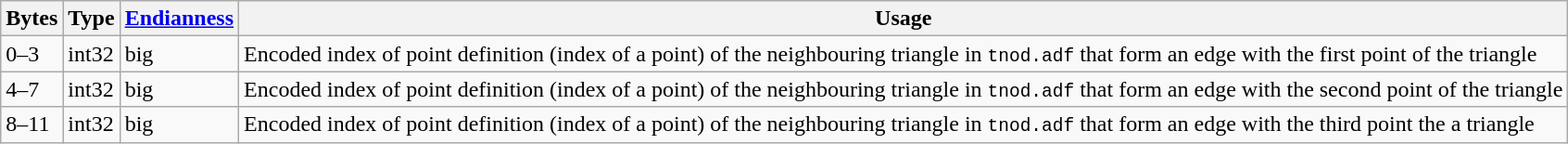<table class="wikitable">
<tr>
<th>Bytes</th>
<th>Type</th>
<th><a href='#'>Endianness</a></th>
<th>Usage</th>
</tr>
<tr>
<td>0–3</td>
<td>int32</td>
<td>big</td>
<td>Encoded index of point definition (index of a point) of the neighbouring triangle in <kbd>tnod.adf</kbd> that form an edge with the first point of the triangle</td>
</tr>
<tr>
<td>4–7</td>
<td>int32</td>
<td>big</td>
<td>Encoded index of point definition (index of a point) of the neighbouring triangle in <kbd>tnod.adf</kbd> that form an edge with the second point of the triangle</td>
</tr>
<tr>
<td>8–11</td>
<td>int32</td>
<td>big</td>
<td>Encoded index of point definition (index of a point) of the neighbouring triangle in <kbd>tnod.adf</kbd> that form an edge with the third point the a triangle</td>
</tr>
</table>
